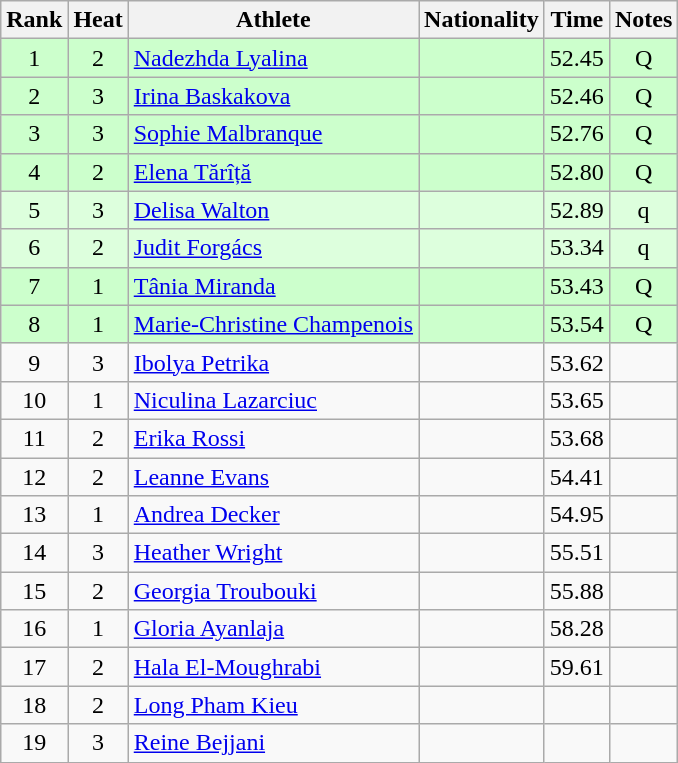<table class="wikitable sortable" style="text-align:center">
<tr>
<th>Rank</th>
<th>Heat</th>
<th>Athlete</th>
<th>Nationality</th>
<th>Time</th>
<th>Notes</th>
</tr>
<tr bgcolor=ccffcc>
<td>1</td>
<td>2</td>
<td align=left><a href='#'>Nadezhda Lyalina</a></td>
<td align=left></td>
<td>52.45</td>
<td>Q</td>
</tr>
<tr bgcolor=ccffcc>
<td>2</td>
<td>3</td>
<td align=left><a href='#'>Irina Baskakova</a></td>
<td align=left></td>
<td>52.46</td>
<td>Q</td>
</tr>
<tr bgcolor=ccffcc>
<td>3</td>
<td>3</td>
<td align=left><a href='#'>Sophie Malbranque</a></td>
<td align=left></td>
<td>52.76</td>
<td>Q</td>
</tr>
<tr bgcolor=ccffcc>
<td>4</td>
<td>2</td>
<td align=left><a href='#'>Elena Tărîță</a></td>
<td align=left></td>
<td>52.80</td>
<td>Q</td>
</tr>
<tr bgcolor=ddffdd>
<td>5</td>
<td>3</td>
<td align=left><a href='#'>Delisa Walton</a></td>
<td align=left></td>
<td>52.89</td>
<td>q</td>
</tr>
<tr bgcolor=ddffdd>
<td>6</td>
<td>2</td>
<td align=left><a href='#'>Judit Forgács</a></td>
<td align=left></td>
<td>53.34</td>
<td>q</td>
</tr>
<tr bgcolor=ccffcc>
<td>7</td>
<td>1</td>
<td align=left><a href='#'>Tânia Miranda</a></td>
<td align=left></td>
<td>53.43</td>
<td>Q</td>
</tr>
<tr bgcolor=ccffcc>
<td>8</td>
<td>1</td>
<td align=left><a href='#'>Marie-Christine Champenois</a></td>
<td align=left></td>
<td>53.54</td>
<td>Q</td>
</tr>
<tr>
<td>9</td>
<td>3</td>
<td align=left><a href='#'>Ibolya Petrika</a></td>
<td align=left></td>
<td>53.62</td>
<td></td>
</tr>
<tr>
<td>10</td>
<td>1</td>
<td align=left><a href='#'>Niculina Lazarciuc</a></td>
<td align=left></td>
<td>53.65</td>
<td></td>
</tr>
<tr>
<td>11</td>
<td>2</td>
<td align=left><a href='#'>Erika Rossi</a></td>
<td align=left></td>
<td>53.68</td>
<td></td>
</tr>
<tr>
<td>12</td>
<td>2</td>
<td align=left><a href='#'>Leanne Evans</a></td>
<td align=left></td>
<td>54.41</td>
<td></td>
</tr>
<tr>
<td>13</td>
<td>1</td>
<td align=left><a href='#'>Andrea Decker</a></td>
<td align=left></td>
<td>54.95</td>
<td></td>
</tr>
<tr>
<td>14</td>
<td>3</td>
<td align=left><a href='#'>Heather Wright</a></td>
<td align=left></td>
<td>55.51</td>
<td></td>
</tr>
<tr>
<td>15</td>
<td>2</td>
<td align=left><a href='#'>Georgia Troubouki</a></td>
<td align=left></td>
<td>55.88</td>
<td></td>
</tr>
<tr>
<td>16</td>
<td>1</td>
<td align=left><a href='#'>Gloria Ayanlaja</a></td>
<td align=left></td>
<td>58.28</td>
<td></td>
</tr>
<tr>
<td>17</td>
<td>2</td>
<td align=left><a href='#'>Hala El-Moughrabi</a></td>
<td align=left></td>
<td>59.61</td>
<td></td>
</tr>
<tr>
<td>18</td>
<td>2</td>
<td align=left><a href='#'>Long Pham Kieu</a></td>
<td align=left></td>
<td></td>
<td></td>
</tr>
<tr>
<td>19</td>
<td>3</td>
<td align=left><a href='#'>Reine Bejjani</a></td>
<td align=left></td>
<td></td>
<td></td>
</tr>
</table>
